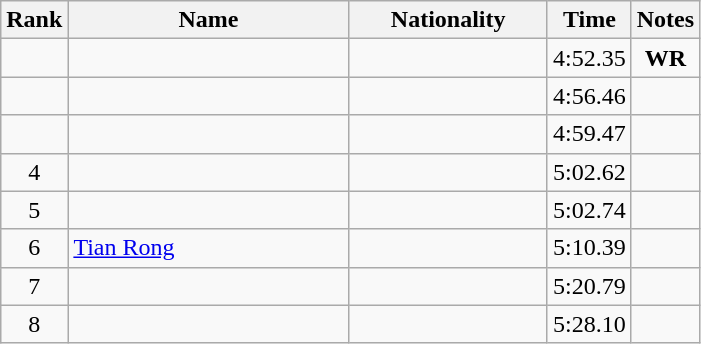<table class="wikitable sortable" style="text-align:center">
<tr>
<th>Rank</th>
<th style="width:180px">Name</th>
<th style="width:125px">Nationality</th>
<th>Time</th>
<th>Notes</th>
</tr>
<tr>
<td></td>
<td style="text-align:left;"></td>
<td style="text-align:left;"></td>
<td>4:52.35</td>
<td><strong>WR</strong></td>
</tr>
<tr>
<td></td>
<td style="text-align:left;"></td>
<td style="text-align:left;"></td>
<td>4:56.46</td>
<td></td>
</tr>
<tr>
<td></td>
<td style="text-align:left;"></td>
<td style="text-align:left;"></td>
<td>4:59.47</td>
<td></td>
</tr>
<tr>
<td>4</td>
<td style="text-align:left;"></td>
<td style="text-align:left;"></td>
<td>5:02.62</td>
<td></td>
</tr>
<tr>
<td>5</td>
<td style="text-align:left;"></td>
<td style="text-align:left;"></td>
<td>5:02.74</td>
<td></td>
</tr>
<tr>
<td>6</td>
<td style="text-align:left;"><a href='#'>Tian Rong</a></td>
<td style="text-align:left;"></td>
<td>5:10.39</td>
<td></td>
</tr>
<tr>
<td>7</td>
<td style="text-align:left;"></td>
<td style="text-align:left;"></td>
<td>5:20.79</td>
<td></td>
</tr>
<tr>
<td>8</td>
<td style="text-align:left;"></td>
<td style="text-align:left;"></td>
<td>5:28.10</td>
<td></td>
</tr>
</table>
